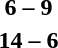<table style="text-align:center">
<tr>
<th width=200></th>
<th width=100></th>
<th width=200></th>
</tr>
<tr>
<td align=right></td>
<td><strong>6 – 9</strong></td>
<td align=left></td>
</tr>
<tr>
<td align=right></td>
<td><strong>14 – 6</strong></td>
<td align=left></td>
</tr>
</table>
